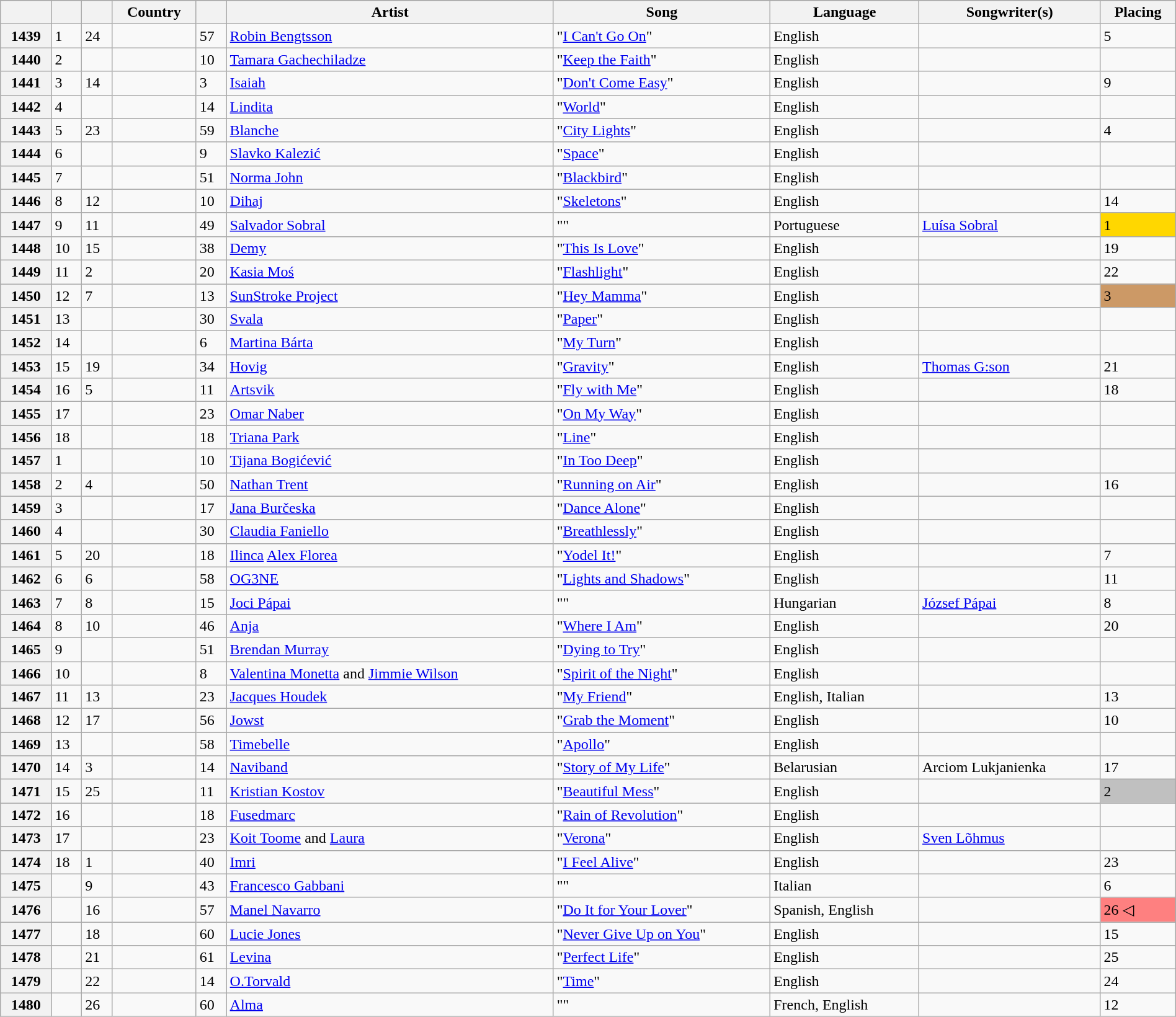<table class="wikitable sortable plainrowheaders" style="width:100%">
<tr>
</tr>
<tr>
<th scope="col"></th>
<th scope="col"></th>
<th scope="col"></th>
<th scope="col">Country</th>
<th scope="col" class="unsortable"></th>
<th scope="col">Artist</th>
<th scope="col">Song</th>
<th scope="col">Language</th>
<th scope="col">Songwriter(s)</th>
<th scope="col">Placing</th>
</tr>
<tr>
<th scope="row">1439</th>
<td>1 </td>
<td>24</td>
<td></td>
<td>57</td>
<td><a href='#'>Robin Bengtsson</a></td>
<td>"<a href='#'>I Can't Go On</a>"</td>
<td>English</td>
<td></td>
<td>5 </td>
</tr>
<tr>
<th scope="row">1440</th>
<td>2 </td>
<td></td>
<td></td>
<td>10</td>
<td><a href='#'>Tamara Gachechiladze</a></td>
<td>"<a href='#'>Keep the Faith</a>"</td>
<td>English</td>
<td></td>
<td></td>
</tr>
<tr>
<th scope="row">1441</th>
<td>3 </td>
<td>14</td>
<td></td>
<td>3</td>
<td><a href='#'>Isaiah</a></td>
<td>"<a href='#'>Don't Come Easy</a>"</td>
<td>English</td>
<td></td>
<td>9 </td>
</tr>
<tr>
<th scope="row">1442</th>
<td>4 </td>
<td></td>
<td></td>
<td>14</td>
<td><a href='#'>Lindita</a></td>
<td>"<a href='#'>World</a>"</td>
<td>English</td>
<td></td>
<td></td>
</tr>
<tr>
<th scope="row">1443</th>
<td>5 </td>
<td>23</td>
<td></td>
<td>59</td>
<td><a href='#'>Blanche</a></td>
<td>"<a href='#'>City Lights</a>"</td>
<td>English</td>
<td></td>
<td>4 </td>
</tr>
<tr>
<th scope="row">1444</th>
<td>6 </td>
<td></td>
<td></td>
<td>9</td>
<td><a href='#'>Slavko Kalezić</a></td>
<td>"<a href='#'>Space</a>"</td>
<td>English</td>
<td></td>
<td></td>
</tr>
<tr>
<th scope="row">1445</th>
<td>7 </td>
<td></td>
<td></td>
<td>51</td>
<td><a href='#'>Norma John</a></td>
<td>"<a href='#'>Blackbird</a>"</td>
<td>English</td>
<td></td>
<td></td>
</tr>
<tr>
<th scope="row">1446</th>
<td>8 </td>
<td>12</td>
<td></td>
<td>10</td>
<td><a href='#'>Dihaj</a></td>
<td>"<a href='#'>Skeletons</a>"</td>
<td>English</td>
<td></td>
<td>14 </td>
</tr>
<tr>
<th scope="row">1447</th>
<td>9 </td>
<td>11</td>
<td></td>
<td>49</td>
<td><a href='#'>Salvador Sobral</a></td>
<td>""</td>
<td>Portuguese</td>
<td><a href='#'>Luísa Sobral</a></td>
<td bgcolor="gold">1 </td>
</tr>
<tr>
<th scope="row">1448</th>
<td>10 </td>
<td>15</td>
<td></td>
<td>38</td>
<td><a href='#'>Demy</a></td>
<td>"<a href='#'>This Is Love</a>"</td>
<td>English</td>
<td></td>
<td>19 </td>
</tr>
<tr>
<th scope="row">1449</th>
<td>11 </td>
<td>2</td>
<td></td>
<td>20</td>
<td><a href='#'>Kasia Moś</a></td>
<td>"<a href='#'>Flashlight</a>"</td>
<td>English</td>
<td></td>
<td>22 </td>
</tr>
<tr>
<th scope="row">1450</th>
<td>12 </td>
<td>7</td>
<td></td>
<td>13</td>
<td><a href='#'>SunStroke Project</a></td>
<td>"<a href='#'>Hey Mamma</a>"</td>
<td>English</td>
<td></td>
<td bgcolor="#C96">3 </td>
</tr>
<tr>
<th scope="row">1451</th>
<td>13 </td>
<td></td>
<td></td>
<td>30</td>
<td><a href='#'>Svala</a></td>
<td>"<a href='#'>Paper</a>"</td>
<td>English</td>
<td></td>
<td></td>
</tr>
<tr>
<th scope="row">1452</th>
<td>14 </td>
<td></td>
<td></td>
<td>6</td>
<td><a href='#'>Martina Bárta</a></td>
<td>"<a href='#'>My Turn</a>"</td>
<td>English</td>
<td></td>
<td></td>
</tr>
<tr>
<th scope="row">1453</th>
<td>15 </td>
<td>19</td>
<td></td>
<td>34</td>
<td><a href='#'>Hovig</a></td>
<td>"<a href='#'>Gravity</a>"</td>
<td>English</td>
<td><a href='#'>Thomas G:son</a></td>
<td>21 </td>
</tr>
<tr>
<th scope="row">1454</th>
<td>16 </td>
<td>5</td>
<td></td>
<td>11</td>
<td><a href='#'>Artsvik</a></td>
<td>"<a href='#'>Fly with Me</a>"</td>
<td>English</td>
<td></td>
<td>18 </td>
</tr>
<tr>
<th scope="row">1455</th>
<td>17 </td>
<td></td>
<td></td>
<td>23</td>
<td><a href='#'>Omar Naber</a></td>
<td>"<a href='#'>On My Way</a>"</td>
<td>English</td>
<td></td>
<td></td>
</tr>
<tr>
<th scope="row">1456</th>
<td>18 </td>
<td></td>
<td></td>
<td>18</td>
<td><a href='#'>Triana Park</a></td>
<td>"<a href='#'>Line</a>"</td>
<td>English</td>
<td></td>
<td></td>
</tr>
<tr>
<th scope="row">1457</th>
<td>1 </td>
<td></td>
<td></td>
<td>10</td>
<td><a href='#'>Tijana Bogićević</a></td>
<td>"<a href='#'>In Too Deep</a>"</td>
<td>English</td>
<td></td>
<td></td>
</tr>
<tr>
<th scope="row">1458</th>
<td>2 </td>
<td>4</td>
<td></td>
<td>50</td>
<td><a href='#'>Nathan Trent</a></td>
<td>"<a href='#'>Running on Air</a>"</td>
<td>English</td>
<td></td>
<td>16 </td>
</tr>
<tr>
<th scope="row">1459</th>
<td>3 </td>
<td></td>
<td></td>
<td>17</td>
<td><a href='#'>Jana Burčeska</a></td>
<td>"<a href='#'>Dance Alone</a>"</td>
<td>English</td>
<td></td>
<td></td>
</tr>
<tr>
<th scope="row">1460</th>
<td>4 </td>
<td></td>
<td></td>
<td>30</td>
<td><a href='#'>Claudia Faniello</a></td>
<td>"<a href='#'>Breathlessly</a>"</td>
<td>English</td>
<td></td>
<td></td>
</tr>
<tr>
<th scope="row">1461</th>
<td>5 </td>
<td>20</td>
<td></td>
<td>18</td>
<td><a href='#'>Ilinca</a>  <a href='#'>Alex Florea</a></td>
<td>"<a href='#'>Yodel It!</a>"</td>
<td>English</td>
<td></td>
<td>7 </td>
</tr>
<tr>
<th scope="row">1462</th>
<td>6 </td>
<td>6</td>
<td></td>
<td>58</td>
<td><a href='#'>OG3NE</a></td>
<td>"<a href='#'>Lights and Shadows</a>"</td>
<td>English</td>
<td></td>
<td>11 </td>
</tr>
<tr>
<th scope="row">1463</th>
<td>7 </td>
<td>8</td>
<td></td>
<td>15</td>
<td><a href='#'>Joci Pápai</a></td>
<td>""</td>
<td>Hungarian</td>
<td><a href='#'>József Pápai</a></td>
<td>8 </td>
</tr>
<tr>
<th scope="row">1464</th>
<td>8 </td>
<td>10</td>
<td></td>
<td>46</td>
<td><a href='#'>Anja</a></td>
<td>"<a href='#'>Where I Am</a>"</td>
<td>English</td>
<td></td>
<td>20 </td>
</tr>
<tr>
<th scope="row">1465</th>
<td>9 </td>
<td></td>
<td></td>
<td>51</td>
<td><a href='#'>Brendan Murray</a></td>
<td>"<a href='#'>Dying to Try</a>"</td>
<td>English</td>
<td></td>
<td></td>
</tr>
<tr>
<th scope="row">1466</th>
<td>10 </td>
<td></td>
<td></td>
<td>8</td>
<td><a href='#'>Valentina Monetta</a> and <a href='#'>Jimmie Wilson</a></td>
<td>"<a href='#'>Spirit of the Night</a>"</td>
<td>English</td>
<td></td>
<td></td>
</tr>
<tr>
<th scope="row">1467</th>
<td>11 </td>
<td>13</td>
<td></td>
<td>23</td>
<td><a href='#'>Jacques Houdek</a></td>
<td>"<a href='#'>My Friend</a>"</td>
<td>English, Italian</td>
<td></td>
<td>13 </td>
</tr>
<tr>
<th scope="row">1468</th>
<td>12 </td>
<td>17</td>
<td></td>
<td>56</td>
<td><a href='#'>Jowst</a></td>
<td>"<a href='#'>Grab the Moment</a>"</td>
<td>English</td>
<td></td>
<td>10 </td>
</tr>
<tr>
<th scope="row">1469</th>
<td>13 </td>
<td></td>
<td></td>
<td>58</td>
<td><a href='#'>Timebelle</a></td>
<td>"<a href='#'>Apollo</a>"</td>
<td>English</td>
<td></td>
<td></td>
</tr>
<tr>
<th scope="row">1470</th>
<td>14 </td>
<td>3</td>
<td></td>
<td>14</td>
<td><a href='#'>Naviband</a></td>
<td>"<a href='#'>Story of My Life</a>"</td>
<td>Belarusian</td>
<td>Arciom Lukjanienka</td>
<td>17 </td>
</tr>
<tr>
<th scope="row">1471</th>
<td>15 </td>
<td>25</td>
<td></td>
<td>11</td>
<td><a href='#'>Kristian Kostov</a></td>
<td>"<a href='#'>Beautiful Mess</a>"</td>
<td>English</td>
<td></td>
<td bgcolor="silver">2 </td>
</tr>
<tr>
<th scope="row">1472</th>
<td>16 </td>
<td></td>
<td></td>
<td>18</td>
<td><a href='#'>Fusedmarc</a></td>
<td>"<a href='#'>Rain of Revolution</a>"</td>
<td>English</td>
<td></td>
<td></td>
</tr>
<tr>
<th scope="row">1473</th>
<td>17 </td>
<td></td>
<td></td>
<td>23</td>
<td><a href='#'>Koit Toome</a> and <a href='#'>Laura</a></td>
<td>"<a href='#'>Verona</a>"</td>
<td>English</td>
<td><a href='#'>Sven Lõhmus</a></td>
<td></td>
</tr>
<tr>
<th scope="row">1474</th>
<td>18 </td>
<td>1</td>
<td></td>
<td>40</td>
<td><a href='#'>Imri</a></td>
<td>"<a href='#'>I Feel Alive</a>"</td>
<td>English</td>
<td></td>
<td>23 </td>
</tr>
<tr>
<th scope="row">1475</th>
<td></td>
<td>9</td>
<td></td>
<td>43</td>
<td><a href='#'>Francesco Gabbani</a></td>
<td>""</td>
<td>Italian</td>
<td></td>
<td>6</td>
</tr>
<tr>
<th scope="row">1476</th>
<td></td>
<td>16</td>
<td></td>
<td>57</td>
<td><a href='#'>Manel Navarro</a></td>
<td>"<a href='#'>Do It for Your Lover</a>"</td>
<td>Spanish, English</td>
<td></td>
<td bgcolor="#FE8080">26 ◁</td>
</tr>
<tr>
<th scope="row">1477</th>
<td></td>
<td>18</td>
<td></td>
<td>60</td>
<td><a href='#'>Lucie Jones</a></td>
<td>"<a href='#'>Never Give Up on You</a>"</td>
<td>English</td>
<td></td>
<td>15</td>
</tr>
<tr>
<th scope="row">1478</th>
<td></td>
<td>21</td>
<td></td>
<td>61</td>
<td><a href='#'>Levina</a></td>
<td>"<a href='#'>Perfect Life</a>"</td>
<td>English</td>
<td></td>
<td>25</td>
</tr>
<tr>
<th scope="row">1479</th>
<td></td>
<td>22</td>
<td></td>
<td>14</td>
<td><a href='#'>O.Torvald</a></td>
<td>"<a href='#'>Time</a>"</td>
<td>English</td>
<td></td>
<td>24</td>
</tr>
<tr>
<th scope="row">1480</th>
<td></td>
<td>26</td>
<td></td>
<td>60</td>
<td><a href='#'>Alma</a></td>
<td>""</td>
<td>French, English</td>
<td></td>
<td>12</td>
</tr>
</table>
